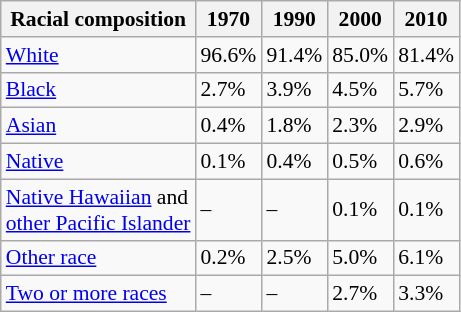<table class="wikitable sortable collapsible" style="font-size: 90%;">
<tr>
<th>Racial composition</th>
<th>1970</th>
<th>1990</th>
<th>2000</th>
<th>2010</th>
</tr>
<tr>
<td><a href='#'>White</a></td>
<td>96.6%</td>
<td>91.4%</td>
<td>85.0%</td>
<td>81.4%</td>
</tr>
<tr>
<td><a href='#'>Black</a></td>
<td>2.7%</td>
<td>3.9%</td>
<td>4.5%</td>
<td>5.7%</td>
</tr>
<tr>
<td><a href='#'>Asian</a></td>
<td>0.4%</td>
<td>1.8%</td>
<td>2.3%</td>
<td>2.9%</td>
</tr>
<tr>
<td><a href='#'>Native</a></td>
<td>0.1%</td>
<td>0.4%</td>
<td>0.5%</td>
<td>0.6%</td>
</tr>
<tr>
<td><a href='#'>Native Hawaiian</a> and<br><a href='#'>other Pacific Islander</a></td>
<td>–</td>
<td>–</td>
<td>0.1%</td>
<td>0.1%</td>
</tr>
<tr>
<td><a href='#'>Other race</a></td>
<td>0.2%</td>
<td>2.5%</td>
<td>5.0%</td>
<td>6.1%</td>
</tr>
<tr>
<td><a href='#'>Two or more races</a></td>
<td>–</td>
<td>–</td>
<td>2.7%</td>
<td>3.3%</td>
</tr>
</table>
